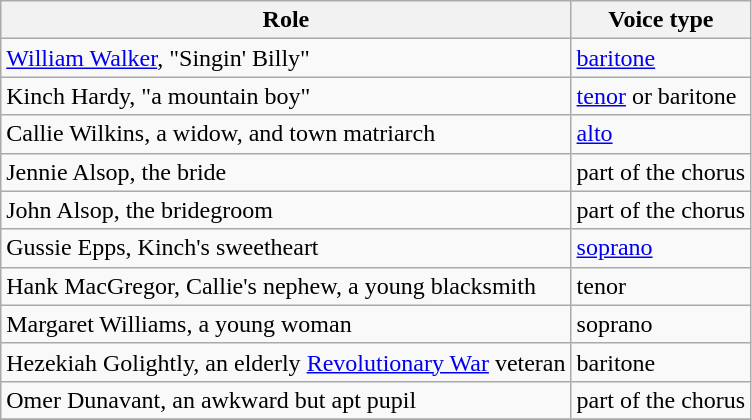<table class="wikitable">
<tr>
<th>Role</th>
<th>Voice type</th>
</tr>
<tr>
<td><a href='#'>William Walker</a>, "Singin' Billy"</td>
<td><a href='#'>baritone</a></td>
</tr>
<tr>
<td>Kinch Hardy, "a mountain boy"</td>
<td><a href='#'>tenor</a> or baritone</td>
</tr>
<tr>
<td>Callie Wilkins, a widow, and town matriarch</td>
<td><a href='#'>alto</a></td>
</tr>
<tr>
<td>Jennie Alsop, the bride</td>
<td>part of the chorus</td>
</tr>
<tr>
<td>John Alsop, the bridegroom</td>
<td>part of the chorus</td>
</tr>
<tr>
<td>Gussie Epps, Kinch's sweetheart</td>
<td><a href='#'>soprano</a></td>
</tr>
<tr>
<td>Hank MacGregor, Callie's nephew, a young blacksmith</td>
<td>tenor</td>
</tr>
<tr>
<td>Margaret Williams, a young woman</td>
<td>soprano</td>
</tr>
<tr>
<td>Hezekiah Golightly, an elderly <a href='#'>Revolutionary War</a> veteran</td>
<td>baritone</td>
</tr>
<tr>
<td>Omer Dunavant, an awkward but apt pupil</td>
<td>part of the chorus</td>
</tr>
<tr>
</tr>
</table>
